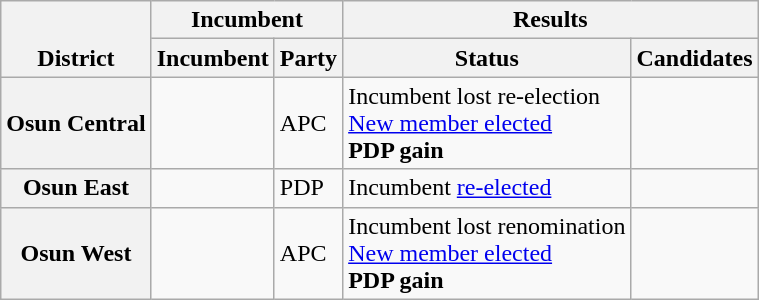<table class="wikitable sortable">
<tr valign=bottom>
<th rowspan=2>District</th>
<th colspan=2>Incumbent</th>
<th colspan=2>Results</th>
</tr>
<tr valign=bottom>
<th>Incumbent</th>
<th>Party</th>
<th>Status</th>
<th>Candidates</th>
</tr>
<tr>
<th>Osun Central</th>
<td></td>
<td>APC</td>
<td>Incumbent lost re-election<br><a href='#'>New member elected</a><br><strong>PDP gain</strong></td>
<td nowrap></td>
</tr>
<tr>
<th>Osun East</th>
<td></td>
<td>PDP</td>
<td>Incumbent <a href='#'>re-elected</a></td>
<td nowrap></td>
</tr>
<tr>
<th>Osun West</th>
<td></td>
<td>APC</td>
<td>Incumbent lost renomination<br><a href='#'>New member elected</a><br><strong>PDP gain</strong></td>
<td nowrap></td>
</tr>
</table>
